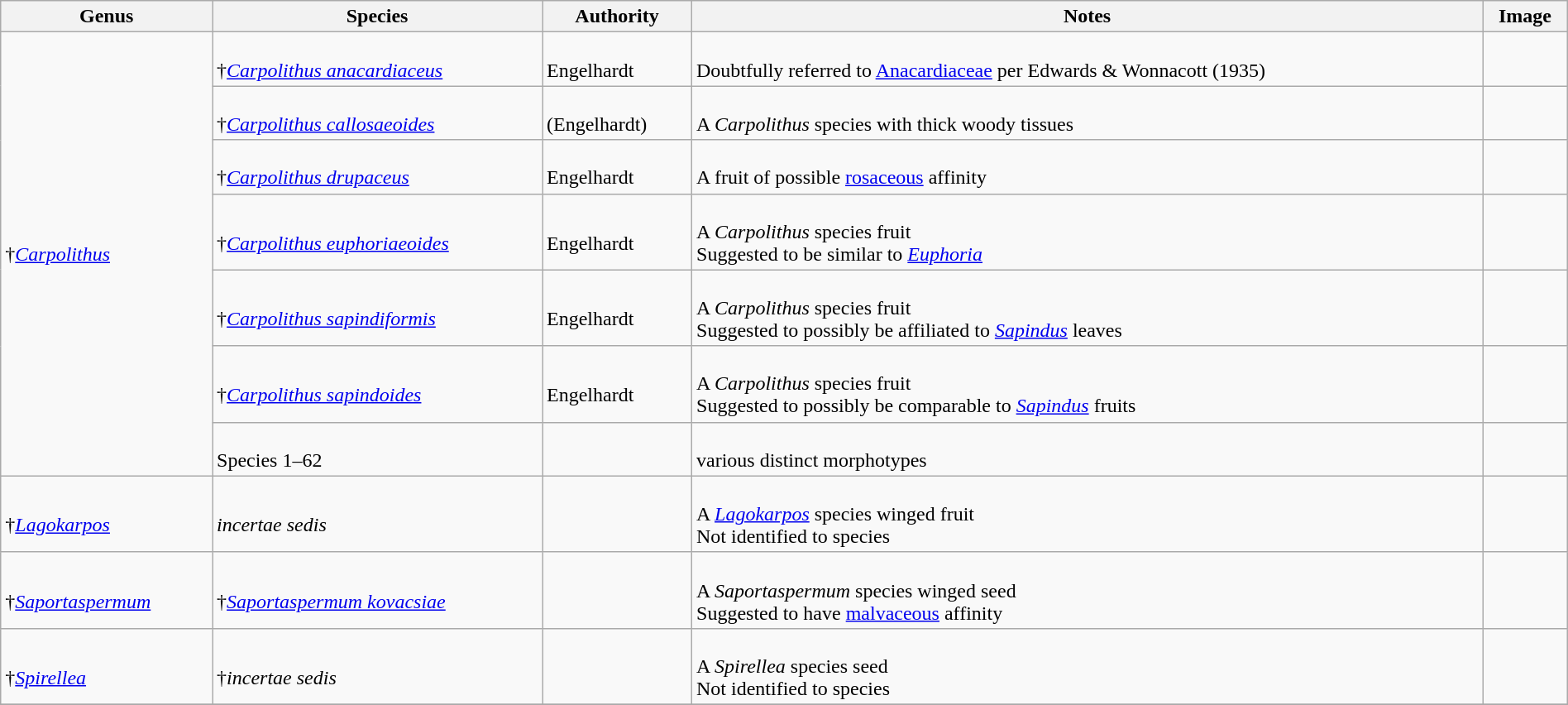<table class="wikitable" align="center" width="100%">
<tr>
<th>Genus</th>
<th>Species</th>
<th>Authority</th>
<th>Notes</th>
<th>Image</th>
</tr>
<tr>
<td rowspan=7>†<em><a href='#'>Carpolithus</a></em></td>
<td><br>†<em><a href='#'>Carpolithus anacardiaceus</a></em></td>
<td><br>Engelhardt</td>
<td><br>Doubtfully referred to <a href='#'>Anacardiaceae</a> per Edwards & Wonnacott (1935)</td>
<td></td>
</tr>
<tr>
<td><br>†<em><a href='#'>Carpolithus callosaeoides</a></em></td>
<td><br>(Engelhardt)</td>
<td><br>A <em>Carpolithus</em> species with thick woody tissues</td>
<td></td>
</tr>
<tr>
<td><br>†<em><a href='#'>Carpolithus drupaceus</a></em></td>
<td><br>Engelhardt</td>
<td><br>A fruit of possible <a href='#'>rosaceous</a> affinity</td>
<td></td>
</tr>
<tr>
<td><br>†<em><a href='#'>Carpolithus euphoriaeoides</a></em></td>
<td><br>Engelhardt</td>
<td><br>A <em>Carpolithus</em> species fruit<br> Suggested to be similar to <em><a href='#'>Euphoria</a></em></td>
<td></td>
</tr>
<tr>
<td><br>†<em><a href='#'>Carpolithus sapindiformis</a></em></td>
<td><br>Engelhardt</td>
<td><br>A <em>Carpolithus</em> species fruit<br> Suggested to possibly be affiliated to <em><a href='#'>Sapindus</a></em> leaves</td>
<td></td>
</tr>
<tr>
<td><br>†<em><a href='#'>Carpolithus sapindoides</a></em></td>
<td><br>Engelhardt</td>
<td><br>A <em>Carpolithus</em> species fruit<br> Suggested to possibly be comparable to <em><a href='#'>Sapindus</a></em> fruits</td>
<td></td>
</tr>
<tr>
<td><br>Species 1–62</td>
<td></td>
<td><br>various distinct morphotypes</td>
<td></td>
</tr>
<tr>
<td><br>†<em><a href='#'>Lagokarpos</a></em></td>
<td><br><em>incertae sedis</em></td>
<td></td>
<td><br>A <em><a href='#'>Lagokarpos</a></em> species winged fruit<br> Not identified to species</td>
<td></td>
</tr>
<tr>
<td><br>†<em><a href='#'>Saportaspermum</a></em></td>
<td><br>†<em><a href='#'>Saportaspermum kovacsiae</a></em></td>
<td></td>
<td><br>A <em>Saportaspermum</em> species winged seed<br>Suggested to have <a href='#'>malvaceous</a> affinity</td>
<td></td>
</tr>
<tr>
<td><br>†<em><a href='#'>Spirellea</a></em></td>
<td><br>†<em>incertae sedis</em></td>
<td></td>
<td><br>A <em>Spirellea</em> species seed<br> Not identified to species</td>
<td></td>
</tr>
<tr>
</tr>
</table>
